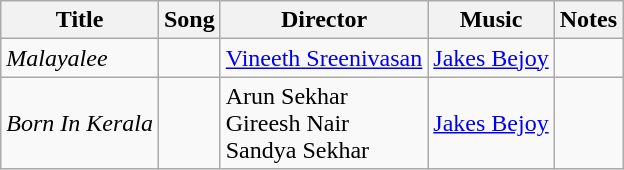<table class="sortable wikitable">
<tr>
<th>Title</th>
<th>Song</th>
<th>Director</th>
<th>Music</th>
<th>Notes</th>
</tr>
<tr>
<td><em>Malayalee</em></td>
<td></td>
<td><a href='#'>Vineeth Sreenivasan</a></td>
<td><a href='#'>Jakes Bejoy</a></td>
<td></td>
</tr>
<tr>
<td><em>Born In Kerala</em></td>
<td></td>
<td>Arun Sekhar<br> Gireesh Nair<br>Sandya Sekhar</td>
<td><a href='#'>Jakes Bejoy</a></td>
<td></td>
</tr>
</table>
